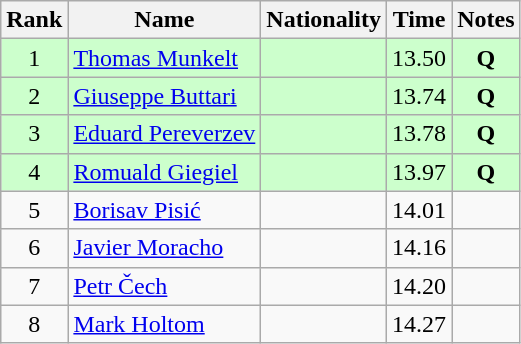<table class="wikitable sortable" style="text-align:center">
<tr>
<th>Rank</th>
<th>Name</th>
<th>Nationality</th>
<th>Time</th>
<th>Notes</th>
</tr>
<tr bgcolor=ccffcc>
<td>1</td>
<td align=left><a href='#'>Thomas Munkelt</a></td>
<td align=left></td>
<td>13.50</td>
<td><strong>Q</strong></td>
</tr>
<tr bgcolor=ccffcc>
<td>2</td>
<td align=left><a href='#'>Giuseppe Buttari</a></td>
<td align=left></td>
<td>13.74</td>
<td><strong>Q</strong></td>
</tr>
<tr bgcolor=ccffcc>
<td>3</td>
<td align=left><a href='#'>Eduard Pereverzev</a></td>
<td align=left></td>
<td>13.78</td>
<td><strong>Q</strong></td>
</tr>
<tr bgcolor=ccffcc>
<td>4</td>
<td align=left><a href='#'>Romuald Giegiel</a></td>
<td align=left></td>
<td>13.97</td>
<td><strong>Q</strong></td>
</tr>
<tr>
<td>5</td>
<td align=left><a href='#'>Borisav Pisić</a></td>
<td align=left></td>
<td>14.01</td>
<td></td>
</tr>
<tr>
<td>6</td>
<td align=left><a href='#'>Javier Moracho</a></td>
<td align=left></td>
<td>14.16</td>
<td></td>
</tr>
<tr>
<td>7</td>
<td align=left><a href='#'>Petr Čech</a></td>
<td align=left></td>
<td>14.20</td>
<td></td>
</tr>
<tr>
<td>8</td>
<td align=left><a href='#'>Mark Holtom</a></td>
<td align=left></td>
<td>14.27</td>
<td></td>
</tr>
</table>
